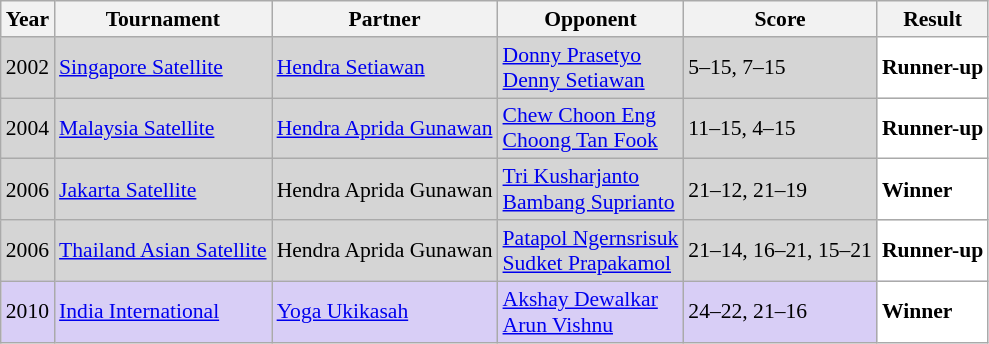<table class="sortable wikitable" style="font-size: 90%;">
<tr>
<th>Year</th>
<th>Tournament</th>
<th>Partner</th>
<th>Opponent</th>
<th>Score</th>
<th>Result</th>
</tr>
<tr style="background:#D5D5D5">
<td align="center">2002</td>
<td align="left"><a href='#'>Singapore Satellite</a></td>
<td align="left"> <a href='#'>Hendra Setiawan</a></td>
<td align="left"> <a href='#'>Donny Prasetyo</a><br> <a href='#'>Denny Setiawan</a></td>
<td align="left">5–15, 7–15</td>
<td style="text-align:left; background:white"> <strong>Runner-up</strong></td>
</tr>
<tr style="background:#D5D5D5">
<td align="center">2004</td>
<td align="left"><a href='#'>Malaysia Satellite</a></td>
<td align="left"> <a href='#'>Hendra Aprida Gunawan</a></td>
<td align="left"> <a href='#'>Chew Choon Eng</a><br> <a href='#'>Choong Tan Fook</a></td>
<td align="left">11–15, 4–15</td>
<td style="text-align:left; background:white"> <strong>Runner-up</strong></td>
</tr>
<tr style="background:#D5D5D5">
<td align="center">2006</td>
<td align="left"><a href='#'>Jakarta Satellite</a></td>
<td align="left"> Hendra Aprida Gunawan</td>
<td align="left"> <a href='#'>Tri Kusharjanto</a><br> <a href='#'>Bambang Suprianto</a></td>
<td align="left">21–12, 21–19</td>
<td style="text-align:left; background:white"> <strong>Winner</strong></td>
</tr>
<tr style="background:#D5D5D5">
<td align="center">2006</td>
<td align="left"><a href='#'>Thailand Asian Satellite</a></td>
<td align="left"> Hendra Aprida Gunawan</td>
<td align="left"> <a href='#'>Patapol Ngernsrisuk</a><br> <a href='#'>Sudket Prapakamol</a></td>
<td align="left">21–14, 16–21, 15–21</td>
<td style="text-align:left; background:white"> <strong>Runner-up</strong></td>
</tr>
<tr style="background:#D8CEF6">
<td align="center">2010</td>
<td align="left"><a href='#'>India International</a></td>
<td align="left"> <a href='#'>Yoga Ukikasah</a></td>
<td align="left"> <a href='#'>Akshay Dewalkar</a><br> <a href='#'>Arun Vishnu</a></td>
<td align="left">24–22, 21–16</td>
<td style="text-align:left; background:white"> <strong>Winner</strong></td>
</tr>
</table>
